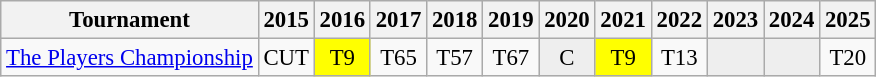<table class="wikitable" style="font-size:95%;text-align:center;">
<tr>
<th>Tournament</th>
<th>2015</th>
<th>2016</th>
<th>2017</th>
<th>2018</th>
<th>2019</th>
<th>2020</th>
<th>2021</th>
<th>2022</th>
<th>2023</th>
<th>2024</th>
<th>2025</th>
</tr>
<tr>
<td align=left><a href='#'>The Players Championship</a></td>
<td>CUT</td>
<td style="background:yellow;">T9</td>
<td>T65</td>
<td>T57</td>
<td>T67</td>
<td style="background:#eeeeee;">C</td>
<td style="background:yellow;">T9</td>
<td>T13</td>
<td style="background:#eeeeee;"></td>
<td style="background:#eeeeee;"></td>
<td>T20</td>
</tr>
</table>
